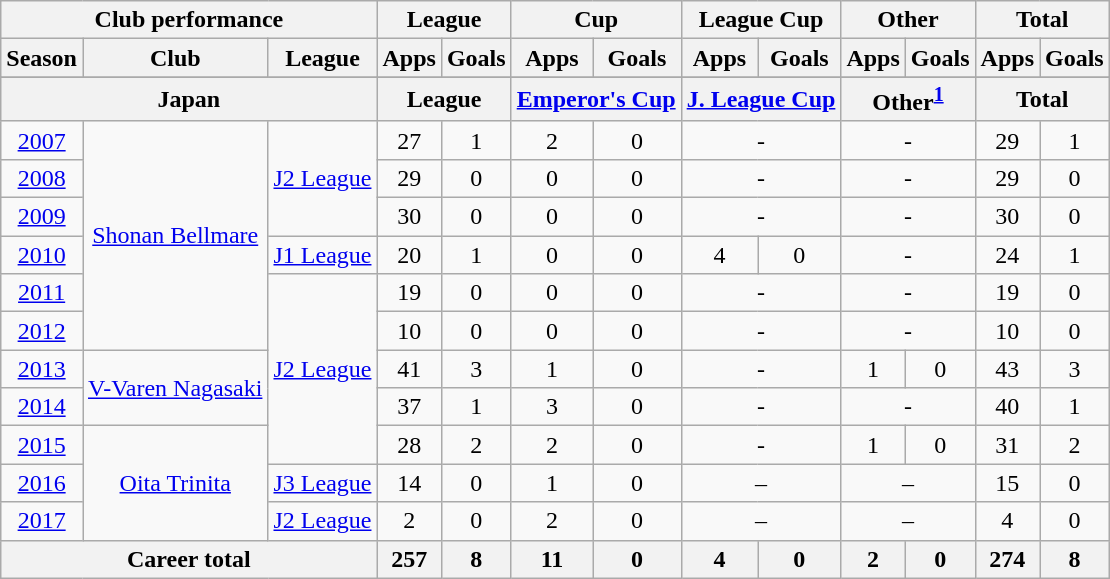<table class="wikitable" style="text-align:center">
<tr>
<th colspan=3>Club performance</th>
<th colspan=2>League</th>
<th colspan=2>Cup</th>
<th colspan=2>League Cup</th>
<th colspan=2>Other</th>
<th colspan=2>Total</th>
</tr>
<tr>
<th>Season</th>
<th>Club</th>
<th>League</th>
<th>Apps</th>
<th>Goals</th>
<th>Apps</th>
<th>Goals</th>
<th>Apps</th>
<th>Goals</th>
<th>Apps</th>
<th>Goals</th>
<th>Apps</th>
<th>Goals</th>
</tr>
<tr>
</tr>
<tr>
<th colspan=3>Japan</th>
<th colspan=2>League</th>
<th colspan=2><a href='#'>Emperor's Cup</a></th>
<th colspan=2><a href='#'>J. League Cup</a></th>
<th colspan="2">Other<sup><a href='#'>1</a></sup></th>
<th colspan=2>Total</th>
</tr>
<tr>
<td><a href='#'>2007</a></td>
<td rowspan="6"><a href='#'>Shonan Bellmare</a></td>
<td rowspan="3"><a href='#'>J2 League</a></td>
<td>27</td>
<td>1</td>
<td>2</td>
<td>0</td>
<td colspan="2">-</td>
<td colspan="2">-</td>
<td>29</td>
<td>1</td>
</tr>
<tr>
<td><a href='#'>2008</a></td>
<td>29</td>
<td>0</td>
<td>0</td>
<td>0</td>
<td colspan="2">-</td>
<td colspan="2">-</td>
<td>29</td>
<td>0</td>
</tr>
<tr>
<td><a href='#'>2009</a></td>
<td>30</td>
<td>0</td>
<td>0</td>
<td>0</td>
<td colspan="2">-</td>
<td colspan="2">-</td>
<td>30</td>
<td>0</td>
</tr>
<tr>
<td><a href='#'>2010</a></td>
<td><a href='#'>J1 League</a></td>
<td>20</td>
<td>1</td>
<td>0</td>
<td>0</td>
<td>4</td>
<td>0</td>
<td colspan="2">-</td>
<td>24</td>
<td>1</td>
</tr>
<tr>
<td><a href='#'>2011</a></td>
<td rowspan="5"><a href='#'>J2 League</a></td>
<td>19</td>
<td>0</td>
<td>0</td>
<td>0</td>
<td colspan="2">-</td>
<td colspan="2">-</td>
<td>19</td>
<td>0</td>
</tr>
<tr>
<td><a href='#'>2012</a></td>
<td>10</td>
<td>0</td>
<td>0</td>
<td>0</td>
<td colspan="2">-</td>
<td colspan="2">-</td>
<td>10</td>
<td>0</td>
</tr>
<tr>
<td><a href='#'>2013</a></td>
<td rowspan="2"><a href='#'>V-Varen Nagasaki</a></td>
<td>41</td>
<td>3</td>
<td>1</td>
<td>0</td>
<td colspan="2">-</td>
<td>1</td>
<td>0</td>
<td>43</td>
<td>3</td>
</tr>
<tr>
<td><a href='#'>2014</a></td>
<td>37</td>
<td>1</td>
<td>3</td>
<td>0</td>
<td colspan="2">-</td>
<td colspan="2">-</td>
<td>40</td>
<td>1</td>
</tr>
<tr>
<td><a href='#'>2015</a></td>
<td rowspan="3"><a href='#'>Oita Trinita</a></td>
<td>28</td>
<td>2</td>
<td>2</td>
<td>0</td>
<td colspan="2">-</td>
<td>1</td>
<td>0</td>
<td>31</td>
<td>2</td>
</tr>
<tr>
<td><a href='#'>2016</a></td>
<td><a href='#'>J3 League</a></td>
<td>14</td>
<td>0</td>
<td>1</td>
<td>0</td>
<td colspan="2">–</td>
<td colspan="2">–</td>
<td>15</td>
<td>0</td>
</tr>
<tr>
<td><a href='#'>2017</a></td>
<td><a href='#'>J2 League</a></td>
<td>2</td>
<td>0</td>
<td>2</td>
<td>0</td>
<td colspan="2">–</td>
<td colspan="2">–</td>
<td>4</td>
<td>0</td>
</tr>
<tr>
<th colspan=3>Career total</th>
<th>257</th>
<th>8</th>
<th>11</th>
<th>0</th>
<th>4</th>
<th>0</th>
<th>2</th>
<th>0</th>
<th>274</th>
<th>8</th>
</tr>
</table>
